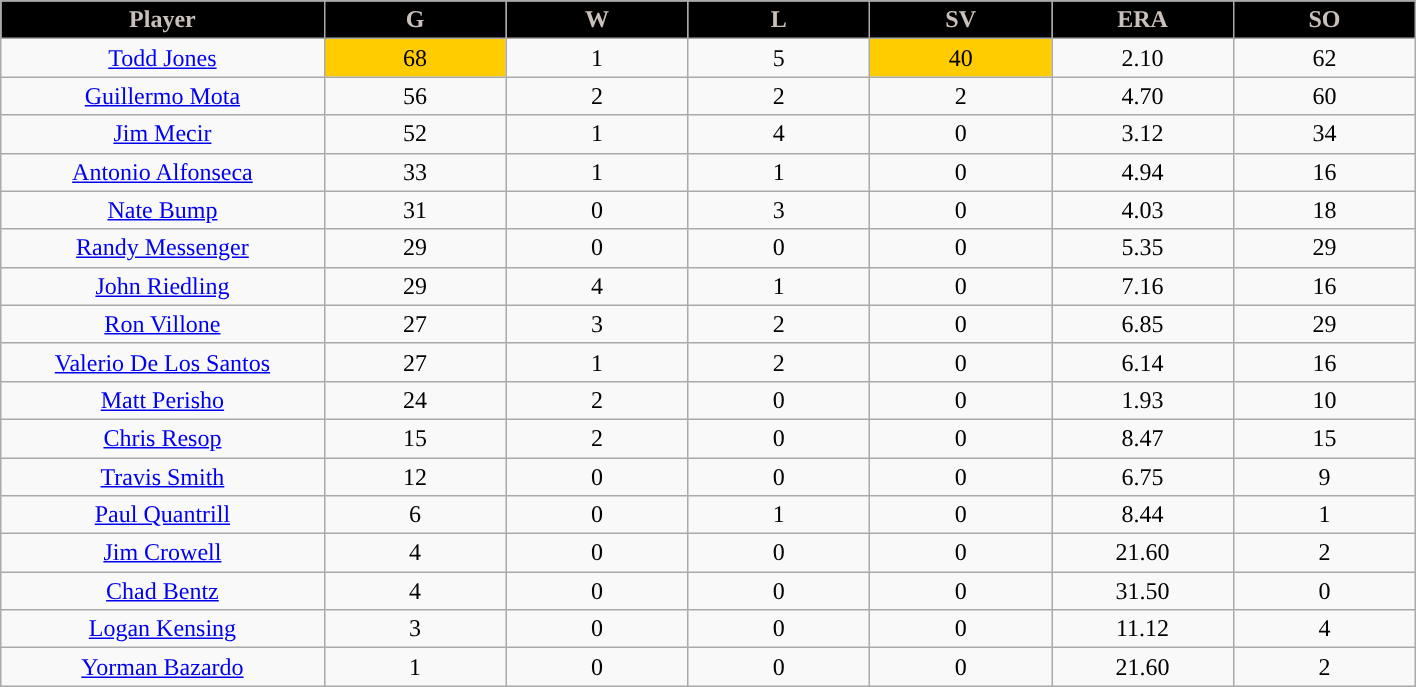<table class="wikitable sortable">
<tr>
<th style=" background:#000000; color:#C9C0BB;" width="16%">Player</th>
<th style=" background:#000000; color:#C9C0BB;" width="9%">G</th>
<th style=" background:#000000; color:#C9C0BB;" width="9%">W</th>
<th style=" background:#000000; color:#C9C0BB;" width="9%">L</th>
<th style=" background:#000000; color:#C9C0BB;" width="9%">SV</th>
<th style=" background:#000000; color:#C9C0BB;" width="9%">ERA</th>
<th style=" background:#000000; color:#C9C0BB;" width="9%">SO</th>
</tr>
<tr align="center">
<td><a href='#'>Todd Jones</a></td>
<td bgcolor="#FFCC00">68</td>
<td>1</td>
<td>5</td>
<td bgcolor="#FFCC00">40</td>
<td>2.10</td>
<td>62</td>
</tr>
<tr align=center>
<td><a href='#'>Guillermo Mota</a></td>
<td>56</td>
<td>2</td>
<td>2</td>
<td>2</td>
<td>4.70</td>
<td>60</td>
</tr>
<tr align=center>
<td><a href='#'>Jim Mecir</a></td>
<td>52</td>
<td>1</td>
<td>4</td>
<td>0</td>
<td>3.12</td>
<td>34</td>
</tr>
<tr align=center>
<td><a href='#'>Antonio Alfonseca</a></td>
<td>33</td>
<td>1</td>
<td>1</td>
<td>0</td>
<td>4.94</td>
<td>16</td>
</tr>
<tr align=center>
<td><a href='#'>Nate Bump</a></td>
<td>31</td>
<td>0</td>
<td>3</td>
<td>0</td>
<td>4.03</td>
<td>18</td>
</tr>
<tr align=center>
<td><a href='#'>Randy Messenger</a></td>
<td>29</td>
<td>0</td>
<td>0</td>
<td>0</td>
<td>5.35</td>
<td>29</td>
</tr>
<tr align=center>
<td><a href='#'>John Riedling</a></td>
<td>29</td>
<td>4</td>
<td>1</td>
<td>0</td>
<td>7.16</td>
<td>16</td>
</tr>
<tr align=center>
<td><a href='#'>Ron Villone</a></td>
<td>27</td>
<td>3</td>
<td>2</td>
<td>0</td>
<td>6.85</td>
<td>29</td>
</tr>
<tr align=center>
<td><a href='#'>Valerio De Los Santos</a></td>
<td>27</td>
<td>1</td>
<td>2</td>
<td>0</td>
<td>6.14</td>
<td>16</td>
</tr>
<tr align=center>
<td><a href='#'>Matt Perisho</a></td>
<td>24</td>
<td>2</td>
<td>0</td>
<td>0</td>
<td>1.93</td>
<td>10</td>
</tr>
<tr align=center>
<td><a href='#'>Chris Resop</a></td>
<td>15</td>
<td>2</td>
<td>0</td>
<td>0</td>
<td>8.47</td>
<td>15</td>
</tr>
<tr align=center>
<td><a href='#'>Travis Smith</a></td>
<td>12</td>
<td>0</td>
<td>0</td>
<td>0</td>
<td>6.75</td>
<td>9</td>
</tr>
<tr align=center>
<td><a href='#'>Paul Quantrill</a></td>
<td>6</td>
<td>0</td>
<td>1</td>
<td>0</td>
<td>8.44</td>
<td>1</td>
</tr>
<tr align=center>
<td><a href='#'>Jim Crowell</a></td>
<td>4</td>
<td>0</td>
<td>0</td>
<td>0</td>
<td>21.60</td>
<td>2</td>
</tr>
<tr align=center>
<td><a href='#'>Chad Bentz</a></td>
<td>4</td>
<td>0</td>
<td>0</td>
<td>0</td>
<td>31.50</td>
<td>0</td>
</tr>
<tr align=center>
<td><a href='#'>Logan Kensing</a></td>
<td>3</td>
<td>0</td>
<td>0</td>
<td>0</td>
<td>11.12</td>
<td>4</td>
</tr>
<tr align=center>
<td><a href='#'>Yorman Bazardo</a></td>
<td>1</td>
<td>0</td>
<td>0</td>
<td>0</td>
<td>21.60</td>
<td>2</td>
</tr>
</table>
